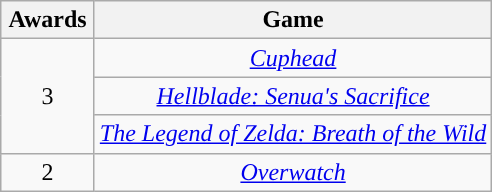<table class="wikitable" rowspan="2" style="text-align:center;">
<tr>
<th style="width:55px;">Awards</th>
<th style="text-align:center;">Game</th>
</tr>
<tr>
<td rowspan=3 style="text-align:center;">3</td>
<td><em><a href='#'>Cuphead</a></em></td>
</tr>
<tr>
<td><em><a href='#'>Hellblade: Senua's Sacrifice</a></em></td>
</tr>
<tr>
<td><em><a href='#'>The Legend of Zelda: Breath of the Wild</a></em></td>
</tr>
<tr>
<td style="text-align:center">2</td>
<td><em><a href='#'>Overwatch</a></em></td>
</tr>
</table>
